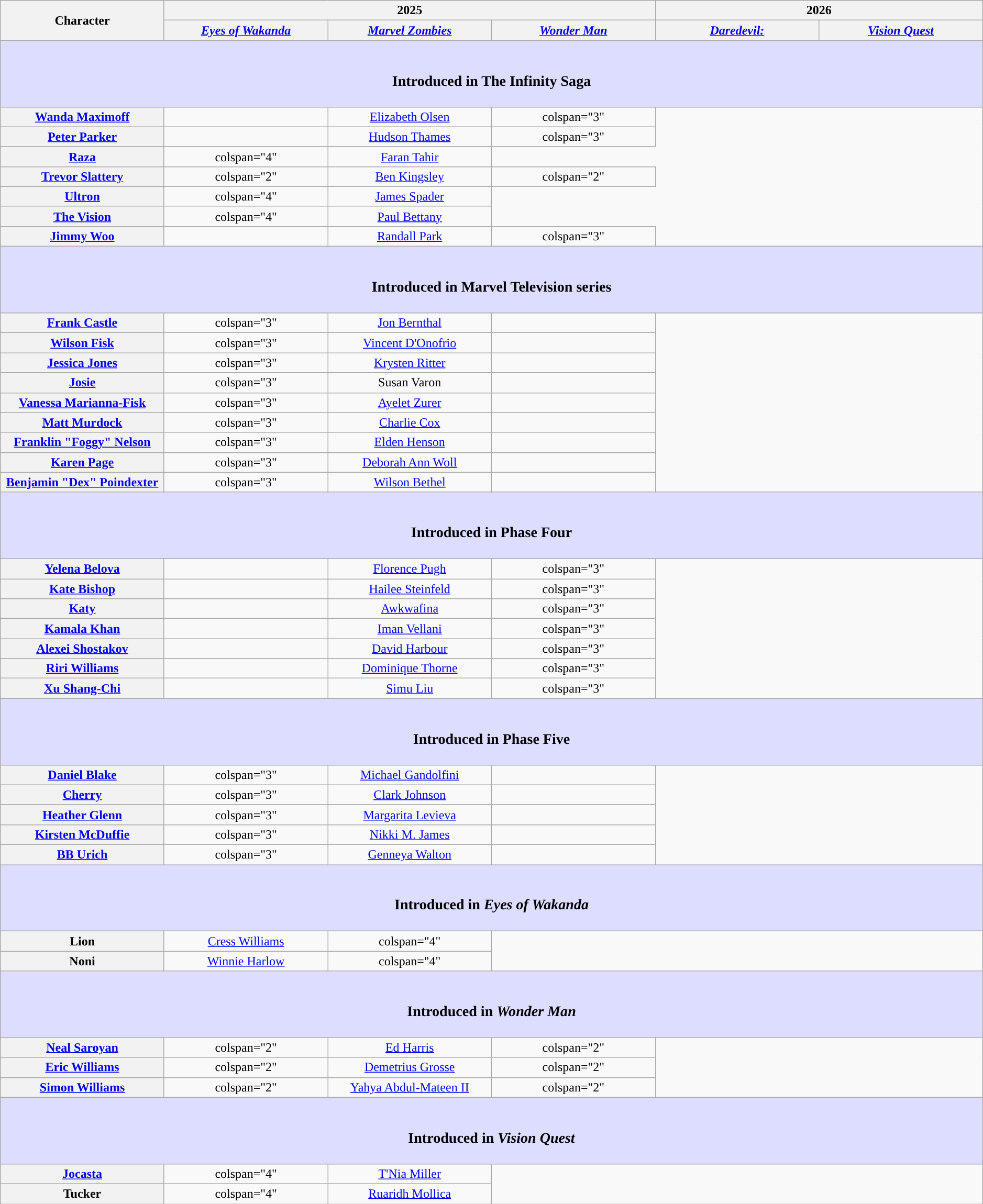<table class="wikitable" style="text-align:center; width:99%;">
<tr>
<th rowspan="2" style="width:10%;">Character</th>
<th colspan="3">2025</th>
<th colspan="2">2026</th>
</tr>
<tr>
<th style="width:10%;"><em><a href='#'>Eyes of Wakanda</a></em></th>
<th style="width:10%;"><em><a href='#'>Marvel Zombies</a></em></th>
<th style="width:10%;"><em><a href='#'>Wonder Man</a></em></th>
<th style="width:10%;"><a href='#'><em>Daredevil:</em><br></a></th>
<th style="width:10%;"><em><a href='#'>Vision Quest</a></em></th>
</tr>
<tr>
<th scope="row" colspan="6" style="background-color:#ddf;"><br><h3>Introduced in The Infinity Saga</h3></th>
</tr>
<tr>
<th scope="row"><a href='#'>Wanda Maximoff<br></a></th>
<td></td>
<td><a href='#'>Elizabeth Olsen</a></td>
<td>colspan="3" </td>
</tr>
<tr>
<th scope="row"><a href='#'>Peter Parker<br></a></th>
<td></td>
<td><a href='#'>Hudson Thames</a></td>
<td>colspan="3" </td>
</tr>
<tr>
<th scope="row"><a href='#'>Raza</a></th>
<td>colspan="4" </td>
<td><a href='#'>Faran Tahir</a></td>
</tr>
<tr>
<th scope="row"><a href='#'>Trevor Slattery</a></th>
<td>colspan="2" </td>
<td><a href='#'>Ben Kingsley</a></td>
<td>colspan="2" </td>
</tr>
<tr>
<th scope="row"><a href='#'>Ultron</a></th>
<td>colspan="4" </td>
<td><a href='#'>James Spader</a></td>
</tr>
<tr>
<th scope="row"><a href='#'>The Vision</a></th>
<td>colspan="4" </td>
<td><a href='#'>Paul Bettany</a></td>
</tr>
<tr>
<th scope="row"><a href='#'>Jimmy Woo</a></th>
<td></td>
<td><a href='#'>Randall Park</a></td>
<td>colspan="3" </td>
</tr>
<tr>
<th scope="row" colspan="6" style="background-color:#ddf;"><br><h3>Introduced in Marvel Television series</h3></th>
</tr>
<tr>
<th scope="row"><a href='#'>Frank Castle<br></a></th>
<td>colspan="3" </td>
<td><a href='#'>Jon Bernthal</a></td>
<td></td>
</tr>
<tr>
<th scope="row"><a href='#'>Wilson Fisk<br></a></th>
<td>colspan="3" </td>
<td><a href='#'>Vincent D'Onofrio</a></td>
<td></td>
</tr>
<tr>
<th scope="row"><a href='#'>Jessica Jones</a></th>
<td>colspan="3" </td>
<td><a href='#'>Krysten Ritter</a></td>
<td></td>
</tr>
<tr>
<th scope="row"><a href='#'>Josie</a></th>
<td>colspan="3" </td>
<td>Susan Varon</td>
<td></td>
</tr>
<tr>
<th scope="row"><a href='#'>Vanessa Marianna-Fisk</a></th>
<td>colspan="3" </td>
<td><a href='#'>Ayelet Zurer</a></td>
<td></td>
</tr>
<tr>
<th scope="row"><a href='#'>Matt Murdock<br></a></th>
<td>colspan="3" </td>
<td><a href='#'>Charlie Cox</a></td>
<td></td>
</tr>
<tr>
<th scope="row"><a href='#'>Franklin "Foggy" Nelson</a></th>
<td>colspan="3" </td>
<td><a href='#'>Elden Henson</a></td>
<td></td>
</tr>
<tr>
<th scope="row"><a href='#'>Karen Page</a></th>
<td>colspan="3" </td>
<td><a href='#'>Deborah Ann Woll</a></td>
<td></td>
</tr>
<tr>
<th scope="row"><a href='#'>Benjamin "Dex" Poindexter<br></a></th>
<td>colspan="3" </td>
<td><a href='#'>Wilson Bethel</a></td>
<td></td>
</tr>
<tr>
<th scope="row" colspan="6" style="background-color:#ddf;"><br><h3>Introduced in Phase Four</h3></th>
</tr>
<tr>
<th scope="row"><a href='#'>Yelena Belova</a></th>
<td></td>
<td><a href='#'>Florence Pugh</a></td>
<td>colspan="3" </td>
</tr>
<tr>
<th scope="row"><a href='#'>Kate Bishop</a></th>
<td></td>
<td><a href='#'>Hailee Steinfeld</a></td>
<td>colspan="3" </td>
</tr>
<tr>
<th scope="row"><a href='#'>Katy</a></th>
<td></td>
<td><a href='#'>Awkwafina</a></td>
<td>colspan="3" </td>
</tr>
<tr>
<th scope="row"><a href='#'>Kamala Khan<br></a></th>
<td></td>
<td><a href='#'>Iman Vellani</a></td>
<td>colspan="3" </td>
</tr>
<tr>
<th scope="row"><a href='#'>Alexei Shostakov<br></a></th>
<td></td>
<td><a href='#'>David Harbour</a></td>
<td>colspan="3" </td>
</tr>
<tr>
<th scope="row"><a href='#'>Riri Williams<br></a></th>
<td></td>
<td><a href='#'>Dominique Thorne</a></td>
<td>colspan="3" </td>
</tr>
<tr>
<th scope="row"><a href='#'>Xu Shang-Chi</a></th>
<td></td>
<td><a href='#'>Simu Liu</a></td>
<td>colspan="3" </td>
</tr>
<tr>
<th scope="row" colspan="6" style="background-color:#ddf;"><br><h3>Introduced in Phase Five</h3></th>
</tr>
<tr>
<th scope="row"><a href='#'>Daniel Blake</a></th>
<td>colspan="3" </td>
<td><a href='#'>Michael Gandolfini</a></td>
<td></td>
</tr>
<tr>
<th scope="row"><a href='#'>Cherry</a></th>
<td>colspan="3" </td>
<td><a href='#'>Clark Johnson</a></td>
<td></td>
</tr>
<tr>
<th scope="row"><a href='#'>Heather Glenn</a></th>
<td>colspan="3" </td>
<td><a href='#'>Margarita Levieva</a></td>
<td></td>
</tr>
<tr>
<th scope="row"><a href='#'>Kirsten McDuffie</a></th>
<td>colspan="3" </td>
<td><a href='#'>Nikki M. James</a></td>
<td></td>
</tr>
<tr>
<th scope="row"><a href='#'>BB Urich</a></th>
<td>colspan="3" </td>
<td><a href='#'>Genneya Walton</a></td>
<td></td>
</tr>
<tr>
<th scope="row" colspan="6" style="background-color:#ddf;"><br><h3>Introduced in <em>Eyes of Wakanda</em></h3></th>
</tr>
<tr>
<th scope="row">Lion</th>
<td><a href='#'>Cress Williams</a></td>
<td>colspan="4" </td>
</tr>
<tr>
<th scope="row">Noni</th>
<td><a href='#'>Winnie Harlow</a></td>
<td>colspan="4" </td>
</tr>
<tr>
<th scope="row" colspan="6" style="background-color:#ddf;"><br><h3>Introduced in <em>Wonder Man</em></h3></th>
</tr>
<tr>
<th scope="row"><a href='#'>Neal Saroyan</a></th>
<td>colspan="2" </td>
<td><a href='#'>Ed Harris</a></td>
<td>colspan="2" </td>
</tr>
<tr>
<th scope="row"><a href='#'>Eric Williams<br></a></th>
<td>colspan="2" </td>
<td><a href='#'>Demetrius Grosse</a></td>
<td>colspan="2" </td>
</tr>
<tr>
<th scope="row"><a href='#'>Simon Williams<br></a></th>
<td>colspan="2" </td>
<td><a href='#'>Yahya Abdul-Mateen II</a></td>
<td>colspan="2" </td>
</tr>
<tr>
<th scope="row" colspan="6" style="background-color:#ddf;"><br><h3>Introduced in <em>Vision Quest</em></h3></th>
</tr>
<tr>
<th scope="row"><a href='#'>Jocasta</a></th>
<td>colspan="4" </td>
<td><a href='#'>T'Nia Miller</a></td>
</tr>
<tr>
<th scope="row">Tucker</th>
<td>colspan="4" </td>
<td><a href='#'>Ruaridh Mollica</a></td>
</tr>
</table>
